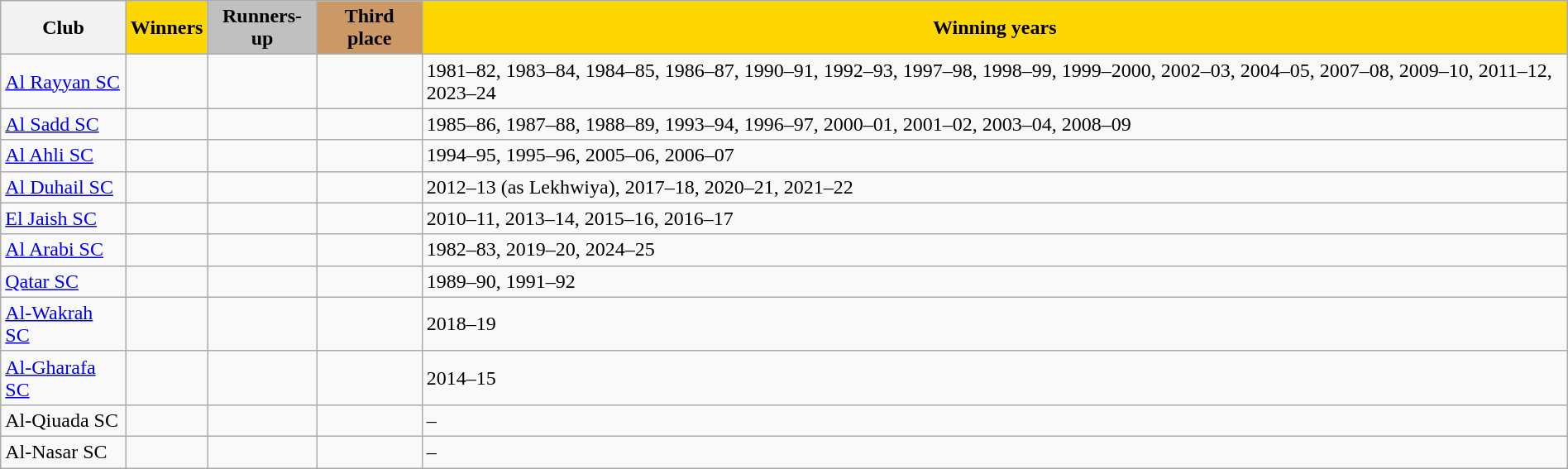<table class="wikitable sortable" style="width:100%;">
<tr>
<th style="width:8%;">Club</th>
<th style="background:gold;" "width:8%;">Winners</th>
<th style="background:Silver;"  "width:10%;">Runners-up</th>
<th style="background:#cc9966;" "width:10%;">Third place</th>
<th style="background:gold;" "width:55%;">Winning years</th>
</tr>
<tr>
<td><a href='#'>Al Rayyan SC</a></td>
<td></td>
<td></td>
<td></td>
<td>1981–82, 1983–84, 1984–85, 1986–87, 1990–91, 1992–93, 1997–98, 1998–99, 1999–2000, 2002–03, 2004–05, 2007–08, 2009–10, 2011–12, 2023–24</td>
</tr>
<tr>
<td><a href='#'>Al Sadd SC</a></td>
<td></td>
<td></td>
<td></td>
<td>1985–86, 1987–88, 1988–89, 1993–94, 1996–97, 2000–01, 2001–02, 2003–04, 2008–09</td>
</tr>
<tr>
<td><a href='#'>Al Ahli SC</a></td>
<td></td>
<td></td>
<td></td>
<td>1994–95, 1995–96, 2005–06, 2006–07</td>
</tr>
<tr>
<td><a href='#'>Al Duhail SC</a></td>
<td></td>
<td></td>
<td></td>
<td>2012–13 (as Lekhwiya), 2017–18, 2020–21, 2021–22</td>
</tr>
<tr>
<td><a href='#'>El Jaish SC</a></td>
<td></td>
<td></td>
<td></td>
<td>2010–11, 2013–14, 2015–16, 2016–17</td>
</tr>
<tr>
<td><a href='#'>Al Arabi SC</a></td>
<td></td>
<td></td>
<td></td>
<td>1982–83, 2019–20, 2024–25</td>
</tr>
<tr>
<td><a href='#'>Qatar SC</a></td>
<td></td>
<td></td>
<td></td>
<td>1989–90, 1991–92</td>
</tr>
<tr>
<td><a href='#'>Al-Wakrah SC</a></td>
<td></td>
<td></td>
<td></td>
<td>2018–19</td>
</tr>
<tr>
<td><a href='#'>Al-Gharafa SC</a></td>
<td></td>
<td></td>
<td></td>
<td>2014–15</td>
</tr>
<tr>
<td>Al-Qiuada SC</td>
<td></td>
<td></td>
<td></td>
<td>–</td>
</tr>
<tr>
<td>Al-Nasar SC</td>
<td></td>
<td></td>
<td></td>
<td>–</td>
</tr>
</table>
